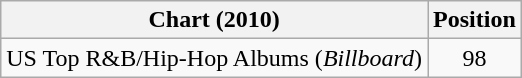<table class="wikitable plainrowheaders">
<tr>
<th>Chart (2010)</th>
<th>Position</th>
</tr>
<tr>
<td>US Top R&B/Hip-Hop Albums (<em>Billboard</em>)</td>
<td style="text-align:center">98</td>
</tr>
</table>
